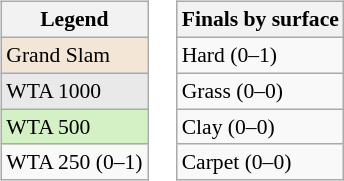<table>
<tr>
<td><br><table class="wikitable" style="font-size:90%">
<tr>
<th>Legend</th>
</tr>
<tr>
<td style="background:#f3e6d7;">Grand Slam</td>
</tr>
<tr>
<td style="background:#e9e9e9;">WTA 1000</td>
</tr>
<tr>
<td style="background:#d4f1c5;">WTA 500</td>
</tr>
<tr>
<td>WTA 250 (0–1)</td>
</tr>
</table>
</td>
<td><br><table class="wikitable" style="font-size:90%">
<tr>
<th>Finals by surface</th>
</tr>
<tr>
<td>Hard (0–1)</td>
</tr>
<tr>
<td>Grass (0–0)</td>
</tr>
<tr>
<td>Clay (0–0)</td>
</tr>
<tr>
<td>Carpet (0–0)</td>
</tr>
</table>
</td>
</tr>
</table>
